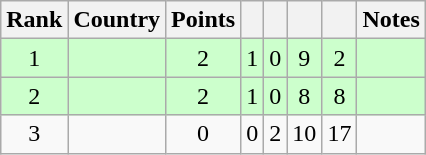<table class="wikitable sortable" style="text-align: center;">
<tr>
<th>Rank</th>
<th>Country</th>
<th>Points</th>
<th></th>
<th></th>
<th></th>
<th></th>
<th>Notes</th>
</tr>
<tr style="background:#cfc;">
<td>1</td>
<td align=left></td>
<td>2</td>
<td>1</td>
<td>0</td>
<td>9</td>
<td>2</td>
<td></td>
</tr>
<tr style="background:#cfc;">
<td>2</td>
<td align=left></td>
<td>2</td>
<td>1</td>
<td>0</td>
<td>8</td>
<td>8</td>
<td></td>
</tr>
<tr>
<td>3</td>
<td align=left></td>
<td>0</td>
<td>0</td>
<td>2</td>
<td>10</td>
<td>17</td>
<td></td>
</tr>
</table>
